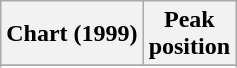<table class="wikitable sortable plainrowheaders">
<tr>
<th scope="col">Chart (1999)</th>
<th scope="col">Peak<br>position</th>
</tr>
<tr>
</tr>
<tr>
</tr>
<tr>
</tr>
</table>
